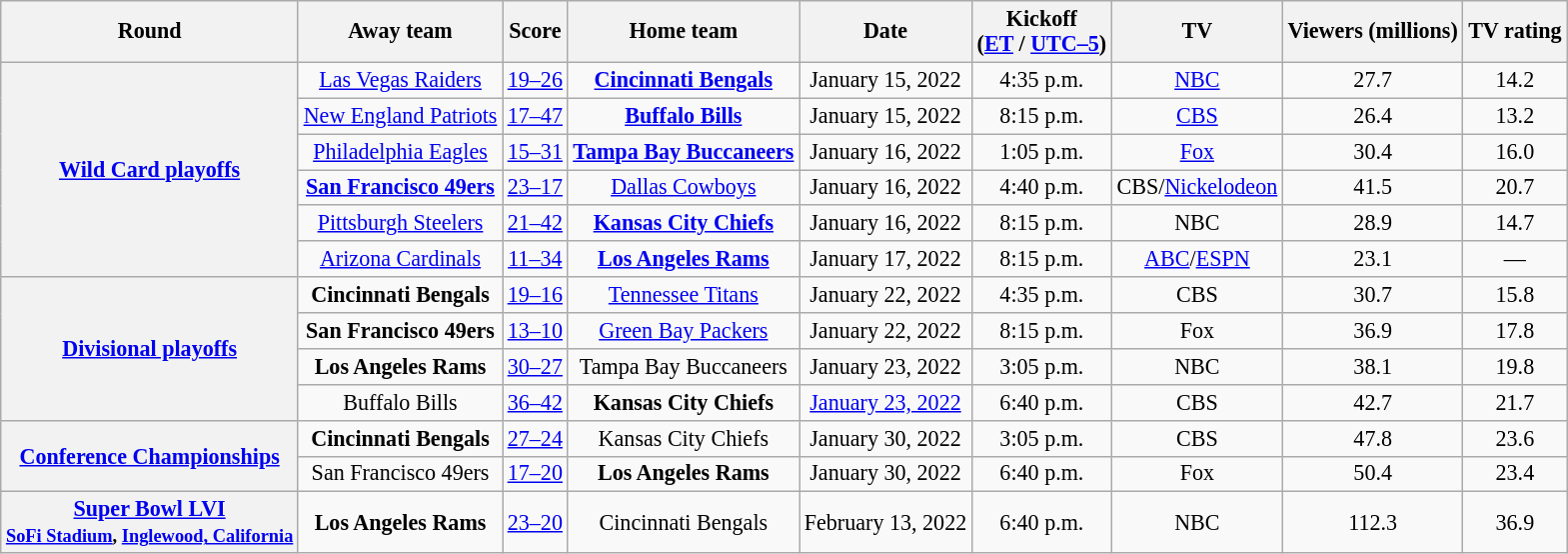<table class="wikitable sortable" style="font-size:92%; text-align:center">
<tr>
<th>Round</th>
<th>Away team</th>
<th>Score</th>
<th>Home team</th>
<th>Date</th>
<th>Kickoff<br>(<a href='#'>ET</a> / <a href='#'>UTC–5</a>)</th>
<th>TV</th>
<th>Viewers (millions)</th>
<th>TV rating</th>
</tr>
<tr>
<th rowspan="6"><a href='#'>Wild Card playoffs</a></th>
<td><a href='#'>Las Vegas Raiders</a></td>
<td><a href='#'>19–26</a></td>
<td><strong><a href='#'>Cincinnati Bengals</a></strong></td>
<td>January 15, 2022</td>
<td>4:35 p.m.</td>
<td><a href='#'>NBC</a></td>
<td>27.7</td>
<td>14.2</td>
</tr>
<tr>
<td><a href='#'>New England Patriots</a></td>
<td><a href='#'>17–47</a></td>
<td><strong><a href='#'>Buffalo Bills</a></strong></td>
<td>January 15, 2022</td>
<td>8:15 p.m.</td>
<td><a href='#'>CBS</a></td>
<td>26.4</td>
<td>13.2</td>
</tr>
<tr>
<td><a href='#'>Philadelphia Eagles</a></td>
<td><a href='#'>15–31</a></td>
<td><strong><a href='#'>Tampa Bay Buccaneers</a></strong></td>
<td>January 16, 2022</td>
<td>1:05 p.m.</td>
<td><a href='#'>Fox</a></td>
<td>30.4</td>
<td>16.0</td>
</tr>
<tr>
<td><strong><a href='#'>San Francisco 49ers</a></strong></td>
<td><a href='#'>23–17</a></td>
<td><a href='#'>Dallas Cowboys</a></td>
<td>January 16, 2022</td>
<td>4:40 p.m.</td>
<td>CBS/<a href='#'>Nickelodeon</a></td>
<td>41.5</td>
<td>20.7</td>
</tr>
<tr>
<td><a href='#'>Pittsburgh Steelers</a></td>
<td><a href='#'>21–42</a></td>
<td><strong><a href='#'>Kansas City Chiefs</a></strong></td>
<td>January 16, 2022</td>
<td>8:15 p.m.</td>
<td>NBC</td>
<td>28.9</td>
<td>14.7</td>
</tr>
<tr>
<td><a href='#'>Arizona Cardinals</a></td>
<td><a href='#'>11–34</a></td>
<td><strong><a href='#'>Los Angeles Rams</a></strong></td>
<td>January 17, 2022</td>
<td>8:15 p.m.</td>
<td><a href='#'>ABC</a>/<a href='#'>ESPN</a></td>
<td>23.1</td>
<td>—</td>
</tr>
<tr>
<th rowspan="4"><a href='#'>Divisional playoffs</a></th>
<td><strong>Cincinnati Bengals</strong></td>
<td><a href='#'>19–16</a></td>
<td><a href='#'>Tennessee Titans</a></td>
<td>January 22, 2022</td>
<td>4:35 p.m.</td>
<td>CBS</td>
<td>30.7</td>
<td>15.8</td>
</tr>
<tr>
<td><strong>San Francisco 49ers</strong></td>
<td><a href='#'>13–10</a></td>
<td><a href='#'>Green Bay Packers</a></td>
<td>January 22, 2022</td>
<td>8:15 p.m.</td>
<td>Fox</td>
<td>36.9</td>
<td>17.8</td>
</tr>
<tr>
<td><strong>Los Angeles Rams</strong></td>
<td><a href='#'>30–27</a></td>
<td>Tampa Bay Buccaneers</td>
<td>January 23, 2022</td>
<td>3:05 p.m.</td>
<td>NBC</td>
<td>38.1</td>
<td>19.8</td>
</tr>
<tr>
<td>Buffalo Bills</td>
<td><a href='#'>36–42 </a></td>
<td><strong>Kansas City Chiefs</strong></td>
<td><a href='#'>January 23, 2022</a></td>
<td>6:40 p.m.</td>
<td>CBS</td>
<td>42.7</td>
<td>21.7</td>
</tr>
<tr>
<th rowspan="2"><a href='#'>Conference Championships</a></th>
<td><strong>Cincinnati Bengals</strong></td>
<td><a href='#'>27–24 </a></td>
<td>Kansas City Chiefs</td>
<td>January 30, 2022</td>
<td>3:05 p.m.</td>
<td>CBS</td>
<td>47.8</td>
<td>23.6</td>
</tr>
<tr>
<td>San Francisco 49ers</td>
<td><a href='#'>17–20</a></td>
<td><strong>Los Angeles Rams</strong></td>
<td>January 30, 2022</td>
<td>6:40 p.m.</td>
<td>Fox</td>
<td>50.4</td>
<td>23.4</td>
</tr>
<tr>
<th><a href='#'>Super Bowl LVI</a><br><small><a href='#'>SoFi Stadium</a>, <a href='#'>Inglewood, California</a></small></th>
<td><strong>Los Angeles Rams</strong></td>
<td><a href='#'>23–20</a></td>
<td>Cincinnati Bengals</td>
<td>February 13, 2022</td>
<td>6:40 p.m.</td>
<td>NBC</td>
<td>112.3</td>
<td>36.9</td>
</tr>
</table>
